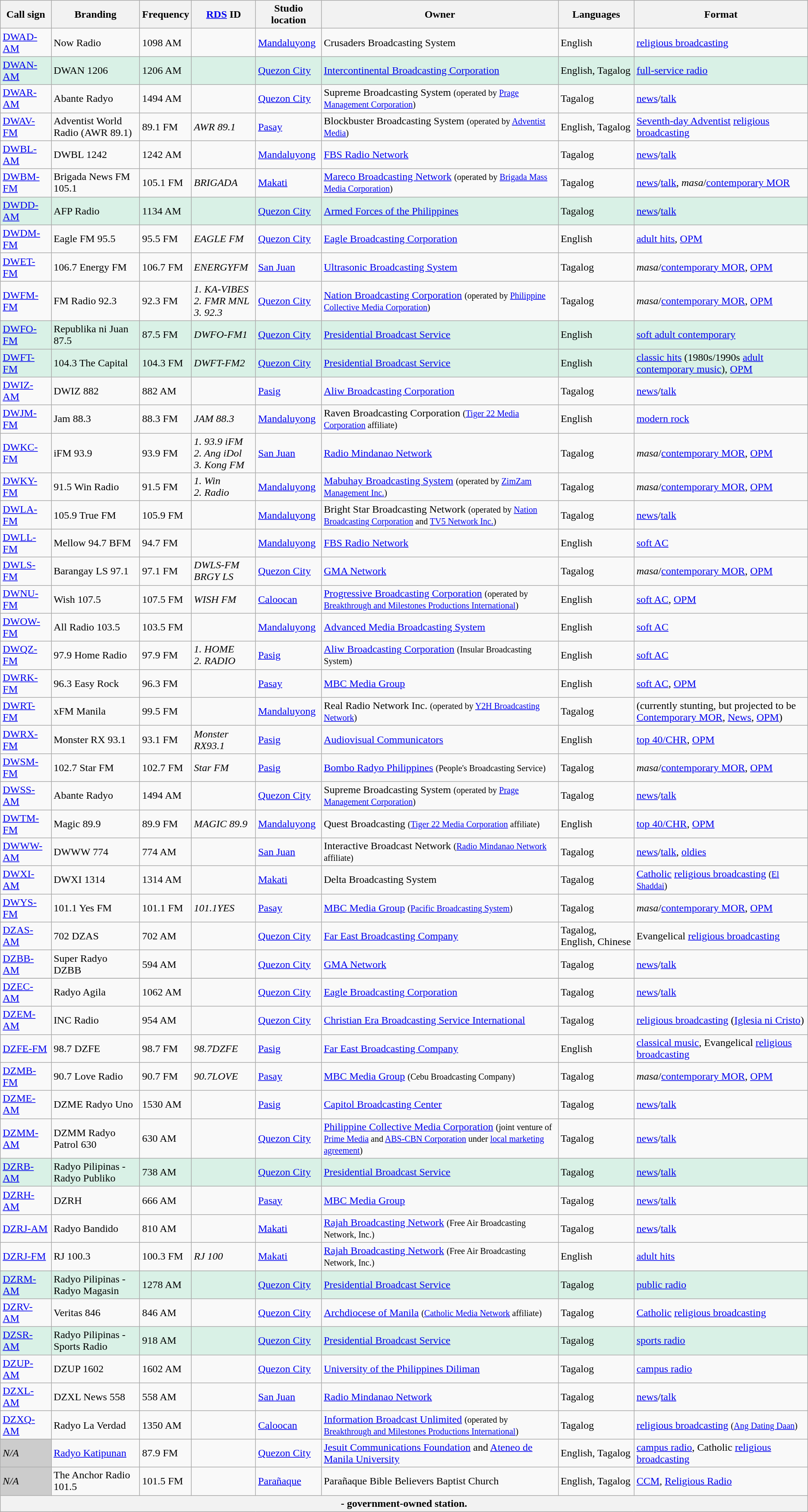<table class="wikitable sortable">
<tr>
<th>Call sign</th>
<th>Branding</th>
<th>Frequency</th>
<th><a href='#'>RDS</a> ID</th>
<th>Studio location</th>
<th>Owner</th>
<th>Languages</th>
<th>Format</th>
</tr>
<tr>
<td><a href='#'>DWAD-AM</a></td>
<td>Now Radio</td>
<td>1098 AM</td>
<td></td>
<td><a href='#'>Mandaluyong</a></td>
<td>Crusaders Broadcasting System</td>
<td>English</td>
<td><a href='#'>religious broadcasting</a></td>
</tr>
<tr bgcolor="#d9f1e6">
<td><a href='#'>DWAN-AM</a></td>
<td>DWAN 1206</td>
<td>1206 AM</td>
<td></td>
<td><a href='#'>Quezon City</a></td>
<td><a href='#'>Intercontinental Broadcasting Corporation</a></td>
<td>English, Tagalog</td>
<td><a href='#'>full-service radio</a></td>
</tr>
<tr>
<td><a href='#'>DWAR-AM</a></td>
<td>Abante Radyo</td>
<td>1494 AM</td>
<td></td>
<td><a href='#'>Quezon City</a></td>
<td>Supreme Broadcasting System <small>(operated by <a href='#'>Prage Management Corporation</a>)</small></td>
<td>Tagalog</td>
<td><a href='#'>news</a>/<a href='#'>talk</a></td>
</tr>
<tr>
<td><a href='#'>DWAV-FM</a></td>
<td>Adventist World Radio (AWR 89.1)</td>
<td>89.1 FM</td>
<td><em>AWR 89.1</em></td>
<td><a href='#'>Pasay</a></td>
<td>Blockbuster Broadcasting System <small>(operated by <a href='#'>Adventist Media</a>)</small></td>
<td>English, Tagalog</td>
<td><a href='#'>Seventh-day Adventist</a> <a href='#'>religious broadcasting</a></td>
</tr>
<tr>
<td><a href='#'>DWBL-AM</a></td>
<td>DWBL 1242</td>
<td>1242 AM</td>
<td></td>
<td><a href='#'>Mandaluyong</a></td>
<td><a href='#'>FBS Radio Network</a></td>
<td>Tagalog</td>
<td><a href='#'>news</a>/<a href='#'>talk</a></td>
</tr>
<tr>
<td><a href='#'>DWBM-FM</a></td>
<td>Brigada News FM 105.1</td>
<td>105.1 FM</td>
<td><em>BRIGADA</em></td>
<td><a href='#'>Makati</a></td>
<td><a href='#'>Mareco Broadcasting Network</a> <small>(operated by <a href='#'>Brigada Mass Media Corporation</a>)</small></td>
<td>Tagalog</td>
<td><a href='#'>news</a>/<a href='#'>talk</a>, <em>masa</em>/<a href='#'>contemporary MOR</a></td>
</tr>
<tr bgcolor="#d9f1e6">
<td><a href='#'>DWDD-AM</a></td>
<td>AFP Radio</td>
<td>1134 AM</td>
<td></td>
<td><a href='#'>Quezon City</a></td>
<td><a href='#'>Armed Forces of the Philippines</a></td>
<td>Tagalog</td>
<td><a href='#'>news</a>/<a href='#'>talk</a></td>
</tr>
<tr>
<td><a href='#'>DWDM-FM</a></td>
<td>Eagle FM 95.5</td>
<td>95.5 FM</td>
<td><em>EAGLE FM</em></td>
<td><a href='#'>Quezon City</a></td>
<td><a href='#'>Eagle Broadcasting Corporation</a></td>
<td>English</td>
<td><a href='#'>adult hits</a>, <a href='#'>OPM</a></td>
</tr>
<tr>
<td><a href='#'>DWET-FM</a></td>
<td>106.7 Energy FM</td>
<td>106.7 FM</td>
<td><em>ENERGYFM</em></td>
<td><a href='#'>San Juan</a></td>
<td><a href='#'>Ultrasonic Broadcasting System</a></td>
<td>Tagalog</td>
<td><em>masa</em>/<a href='#'>contemporary MOR</a>, <a href='#'>OPM</a></td>
</tr>
<tr>
<td><a href='#'>DWFM-FM</a></td>
<td>FM Radio 92.3</td>
<td>92.3 FM</td>
<td><em>1. KA-VIBES<br>2. FMR MNL<br>3. 92.3</em></td>
<td><a href='#'>Quezon City</a></td>
<td><a href='#'>Nation Broadcasting Corporation</a> <small> (operated by <a href='#'>Philippine Collective Media Corporation</a>) </small></td>
<td>Tagalog</td>
<td><em>masa</em>/<a href='#'>contemporary MOR</a>, <a href='#'>OPM</a></td>
</tr>
<tr bgcolor="#d9f1e6">
<td><a href='#'>DWFO-FM</a></td>
<td>Republika ni Juan 87.5</td>
<td>87.5 FM</td>
<td><em>DWFO-FM1</em></td>
<td><a href='#'>Quezon City</a></td>
<td><a href='#'>Presidential Broadcast Service</a></td>
<td>English</td>
<td><a href='#'>soft adult contemporary</a></td>
</tr>
<tr bgcolor="#d9f1e6">
<td><a href='#'>DWFT-FM</a></td>
<td>104.3 The Capital</td>
<td>104.3 FM</td>
<td><em>DWFT-FM2</em></td>
<td><a href='#'>Quezon City</a></td>
<td><a href='#'>Presidential Broadcast Service</a></td>
<td>English</td>
<td><a href='#'>classic hits</a> (1980s/1990s <a href='#'>adult contemporary music</a>), <a href='#'>OPM</a></td>
</tr>
<tr>
<td><a href='#'>DWIZ-AM</a></td>
<td>DWIZ 882</td>
<td>882 AM</td>
<td></td>
<td><a href='#'>Pasig</a></td>
<td><a href='#'>Aliw Broadcasting Corporation</a></td>
<td>Tagalog</td>
<td><a href='#'>news</a>/<a href='#'>talk</a></td>
</tr>
<tr>
<td><a href='#'>DWJM-FM</a></td>
<td>Jam 88.3</td>
<td>88.3 FM</td>
<td><em>JAM 88.3</em></td>
<td><a href='#'>Mandaluyong</a></td>
<td>Raven Broadcasting Corporation <small>(<a href='#'>Tiger 22 Media Corporation</a> affiliate)</small></td>
<td>English</td>
<td><a href='#'>modern rock</a></td>
</tr>
<tr>
<td><a href='#'>DWKC-FM</a></td>
<td>iFM 93.9</td>
<td>93.9 FM</td>
<td><em>1. 93.9 iFM<br>2. Ang iDol<br>3. Kong FM</em></td>
<td><a href='#'>San Juan</a></td>
<td><a href='#'>Radio Mindanao Network</a></td>
<td>Tagalog</td>
<td><em>masa</em>/<a href='#'>contemporary MOR</a>, <a href='#'>OPM</a></td>
</tr>
<tr>
<td><a href='#'>DWKY-FM</a></td>
<td>91.5 Win Radio</td>
<td>91.5 FM</td>
<td><em>1. Win<br>2. Radio</em></td>
<td><a href='#'>Mandaluyong</a></td>
<td><a href='#'>Mabuhay Broadcasting System</a> <small>(operated by <a href='#'>ZimZam Management Inc.</a>)</small></td>
<td>Tagalog</td>
<td><em>masa</em>/<a href='#'>contemporary MOR</a>, <a href='#'>OPM</a></td>
</tr>
<tr>
<td><a href='#'>DWLA-FM</a></td>
<td>105.9 True FM</td>
<td>105.9 FM</td>
<td></td>
<td><a href='#'>Mandaluyong</a></td>
<td>Bright Star Broadcasting Network <small> (operated by <a href='#'>Nation Broadcasting Corporation</a> and <a href='#'>TV5 Network Inc.</a>) </small></td>
<td>Tagalog</td>
<td><a href='#'>news</a>/<a href='#'>talk</a></td>
</tr>
<tr>
<td><a href='#'>DWLL-FM</a></td>
<td>Mellow 94.7 BFM</td>
<td>94.7 FM</td>
<td></td>
<td><a href='#'>Mandaluyong</a></td>
<td><a href='#'>FBS Radio Network</a></td>
<td>English</td>
<td><a href='#'>soft AC</a></td>
</tr>
<tr>
<td><a href='#'>DWLS-FM</a></td>
<td>Barangay LS 97.1</td>
<td>97.1 FM</td>
<td><em>DWLS-FM</em><br><em>BRGY LS</em></td>
<td><a href='#'>Quezon City</a></td>
<td><a href='#'>GMA Network</a></td>
<td>Tagalog</td>
<td><em>masa</em>/<a href='#'>contemporary MOR</a>, <a href='#'>OPM</a></td>
</tr>
<tr>
<td><a href='#'>DWNU-FM</a></td>
<td>Wish 107.5</td>
<td>107.5 FM</td>
<td><em>WISH FM</em></td>
<td><a href='#'>Caloocan</a></td>
<td><a href='#'>Progressive Broadcasting Corporation</a> <small>(operated by <a href='#'>Breakthrough and Milestones Productions International</a>)</small></td>
<td>English</td>
<td><a href='#'>soft AC</a>, <a href='#'>OPM</a></td>
</tr>
<tr>
<td><a href='#'>DWOW-FM</a></td>
<td>All Radio 103.5</td>
<td>103.5 FM</td>
<td></td>
<td><a href='#'>Mandaluyong</a></td>
<td><a href='#'>Advanced Media Broadcasting System</a></td>
<td>English</td>
<td><a href='#'>soft AC</a></td>
</tr>
<tr>
<td><a href='#'>DWQZ-FM</a></td>
<td>97.9 Home Radio</td>
<td>97.9 FM</td>
<td><em>1. HOME<br>2. RADIO</em></td>
<td><a href='#'>Pasig</a></td>
<td><a href='#'>Aliw Broadcasting Corporation</a> <small>(Insular Broadcasting System)</small></td>
<td>English</td>
<td><a href='#'>soft AC</a></td>
</tr>
<tr>
<td><a href='#'>DWRK-FM</a></td>
<td>96.3 Easy Rock</td>
<td>96.3 FM</td>
<td></td>
<td><a href='#'>Pasay</a></td>
<td><a href='#'>MBC Media Group</a></td>
<td>English</td>
<td><a href='#'>soft AC</a>, <a href='#'>OPM</a></td>
</tr>
<tr>
<td><a href='#'>DWRT-FM</a></td>
<td>xFM Manila</td>
<td>99.5 FM</td>
<td></td>
<td><a href='#'>Mandaluyong</a></td>
<td>Real Radio Network Inc. <small>(operated by <a href='#'>Y2H Broadcasting Network</a>)</small></td>
<td>Tagalog</td>
<td>(currently stunting, but projected to be <a href='#'>Contemporary MOR</a>,  <a href='#'>News</a>, <a href='#'>OPM</a>)</td>
</tr>
<tr>
<td><a href='#'>DWRX-FM</a></td>
<td>Monster RX 93.1</td>
<td>93.1 FM</td>
<td><em>Monster RX93.1</em></td>
<td><a href='#'>Pasig</a></td>
<td><a href='#'>Audiovisual Communicators</a></td>
<td>English</td>
<td><a href='#'>top 40/CHR</a>, <a href='#'>OPM</a></td>
</tr>
<tr>
<td><a href='#'>DWSM-FM</a></td>
<td>102.7 Star FM</td>
<td>102.7 FM</td>
<td><em>Star FM</em></td>
<td><a href='#'>Pasig</a></td>
<td><a href='#'>Bombo Radyo Philippines</a> <small>(People's Broadcasting Service)</small></td>
<td>Tagalog</td>
<td><em>masa</em>/<a href='#'>contemporary MOR</a>, <a href='#'>OPM</a></td>
</tr>
<tr>
<td><a href='#'>DWSS-AM</a></td>
<td>Abante Radyo</td>
<td>1494 AM</td>
<td></td>
<td><a href='#'>Quezon City</a></td>
<td>Supreme Broadcasting System <small>(operated by <a href='#'>Prage Management Corporation</a>)</small></td>
<td>Tagalog</td>
<td><a href='#'>news</a>/<a href='#'>talk</a></td>
</tr>
<tr>
<td><a href='#'>DWTM-FM</a></td>
<td>Magic 89.9</td>
<td>89.9 FM</td>
<td><em>MAGIC 89.9</em></td>
<td><a href='#'>Mandaluyong</a></td>
<td>Quest Broadcasting <small>(<a href='#'>Tiger 22 Media Corporation</a> affiliate)</small></td>
<td>English</td>
<td><a href='#'>top 40/CHR</a>, <a href='#'>OPM</a></td>
</tr>
<tr>
<td><a href='#'>DWWW-AM</a></td>
<td>DWWW 774</td>
<td>774 AM</td>
<td></td>
<td><a href='#'>San Juan</a></td>
<td>Interactive Broadcast Network <small>(<a href='#'>Radio Mindanao Network</a> affiliate)</small></td>
<td>Tagalog</td>
<td><a href='#'>news</a>/<a href='#'>talk</a>, <a href='#'>oldies</a></td>
</tr>
<tr>
<td><a href='#'>DWXI-AM</a></td>
<td>DWXI 1314</td>
<td>1314 AM</td>
<td></td>
<td><a href='#'>Makati</a></td>
<td>Delta Broadcasting System</td>
<td>Tagalog</td>
<td><a href='#'>Catholic</a> <a href='#'>religious broadcasting</a> <small>(<a href='#'>El Shaddai</a>)</small></td>
</tr>
<tr>
<td><a href='#'>DWYS-FM</a></td>
<td>101.1 Yes FM</td>
<td>101.1 FM</td>
<td><em>101.1YES</em></td>
<td><a href='#'>Pasay</a></td>
<td><a href='#'>MBC Media Group</a> <small>(<a href='#'>Pacific Broadcasting System</a>)</small></td>
<td>Tagalog</td>
<td><em>masa</em>/<a href='#'>contemporary MOR</a>, <a href='#'>OPM</a></td>
</tr>
<tr>
<td><a href='#'>DZAS-AM</a></td>
<td>702 DZAS</td>
<td>702 AM</td>
<td></td>
<td><a href='#'>Quezon City</a></td>
<td><a href='#'>Far East Broadcasting Company</a></td>
<td>Tagalog, English, Chinese</td>
<td>Evangelical <a href='#'>religious broadcasting</a></td>
</tr>
<tr>
<td><a href='#'>DZBB-AM</a></td>
<td>Super Radyo DZBB</td>
<td>594 AM</td>
<td></td>
<td><a href='#'>Quezon City</a></td>
<td><a href='#'>GMA Network</a></td>
<td>Tagalog</td>
<td><a href='#'>news</a>/<a href='#'>talk</a></td>
</tr>
<tr bgcolor="#d9f1e6">
</tr>
<tr>
<td><a href='#'>DZEC-AM</a></td>
<td>Radyo Agila</td>
<td>1062 AM</td>
<td></td>
<td><a href='#'>Quezon City</a></td>
<td><a href='#'>Eagle Broadcasting Corporation</a></td>
<td>Tagalog</td>
<td><a href='#'>news</a>/<a href='#'>talk</a></td>
</tr>
<tr>
<td><a href='#'>DZEM-AM</a></td>
<td>INC Radio</td>
<td>954 AM</td>
<td></td>
<td><a href='#'>Quezon City</a></td>
<td><a href='#'>Christian Era Broadcasting Service International</a></td>
<td>Tagalog</td>
<td><a href='#'>religious broadcasting</a> (<a href='#'>Iglesia ni Cristo</a>)</td>
</tr>
<tr>
<td><a href='#'>DZFE-FM</a></td>
<td>98.7 DZFE</td>
<td>98.7 FM</td>
<td><em>98.7DZFE</em></td>
<td><a href='#'>Pasig</a></td>
<td><a href='#'>Far East Broadcasting Company</a></td>
<td>English</td>
<td><a href='#'>classical music</a>, Evangelical <a href='#'>religious broadcasting</a></td>
</tr>
<tr>
<td><a href='#'>DZMB-FM</a></td>
<td>90.7 Love Radio</td>
<td>90.7 FM</td>
<td><em>90.7LOVE</em></td>
<td><a href='#'>Pasay</a></td>
<td><a href='#'>MBC Media Group</a> <small>(Cebu Broadcasting Company)</small></td>
<td>Tagalog</td>
<td><em>masa</em>/<a href='#'>contemporary MOR</a>, <a href='#'>OPM</a></td>
</tr>
<tr>
<td><a href='#'>DZME-AM</a></td>
<td>DZME Radyo Uno</td>
<td>1530 AM</td>
<td></td>
<td><a href='#'>Pasig</a></td>
<td><a href='#'>Capitol Broadcasting Center</a></td>
<td>Tagalog</td>
<td><a href='#'>news</a>/<a href='#'>talk</a></td>
</tr>
<tr>
<td><a href='#'>DZMM-AM</a></td>
<td>DZMM Radyo Patrol 630</td>
<td>630 AM</td>
<td></td>
<td><a href='#'>Quezon City</a></td>
<td><a href='#'>Philippine Collective Media Corporation</a> <small>(joint venture of <a href='#'>Prime Media</a> and <a href='#'>ABS-CBN Corporation</a> under <a href='#'>local marketing agreement</a>)</small></td>
<td>Tagalog</td>
<td><a href='#'>news</a>/<a href='#'>talk</a></td>
</tr>
<tr bgcolor="#d9f1e6">
<td><a href='#'>DZRB-AM</a></td>
<td>Radyo Pilipinas - Radyo Publiko</td>
<td>738 AM</td>
<td></td>
<td><a href='#'>Quezon City</a></td>
<td><a href='#'>Presidential Broadcast Service</a></td>
<td>Tagalog</td>
<td><a href='#'>news</a>/<a href='#'>talk</a></td>
</tr>
<tr>
<td><a href='#'>DZRH-AM</a></td>
<td>DZRH</td>
<td>666 AM</td>
<td></td>
<td><a href='#'>Pasay</a></td>
<td><a href='#'>MBC Media Group</a></td>
<td>Tagalog</td>
<td><a href='#'>news</a>/<a href='#'>talk</a></td>
</tr>
<tr>
<td><a href='#'>DZRJ-AM</a></td>
<td>Radyo Bandido</td>
<td>810 AM</td>
<td></td>
<td><a href='#'>Makati</a></td>
<td><a href='#'>Rajah Broadcasting Network</a> <small>(Free Air Broadcasting Network, Inc.)</small></td>
<td>Tagalog</td>
<td><a href='#'>news</a>/<a href='#'>talk</a></td>
</tr>
<tr>
<td><a href='#'>DZRJ-FM</a></td>
<td>RJ 100.3</td>
<td>100.3 FM</td>
<td><em>RJ 100</em></td>
<td><a href='#'>Makati</a></td>
<td><a href='#'>Rajah Broadcasting Network</a> <small>(Free Air Broadcasting Network, Inc.)</small></td>
<td>English</td>
<td><a href='#'>adult hits</a></td>
</tr>
<tr bgcolor="#d9f1e6">
<td><a href='#'>DZRM-AM</a></td>
<td>Radyo Pilipinas - Radyo Magasin</td>
<td>1278 AM</td>
<td></td>
<td><a href='#'>Quezon City</a></td>
<td><a href='#'>Presidential Broadcast Service</a></td>
<td>Tagalog</td>
<td><a href='#'>public radio</a></td>
</tr>
<tr>
<td><a href='#'>DZRV-AM</a></td>
<td>Veritas 846</td>
<td>846 AM</td>
<td></td>
<td><a href='#'>Quezon City</a></td>
<td><a href='#'>Archdiocese of Manila</a> <small>(<a href='#'>Catholic Media Network</a> affiliate)</small></td>
<td>Tagalog</td>
<td><a href='#'>Catholic</a> <a href='#'>religious broadcasting</a></td>
</tr>
<tr bgcolor="#d9f1e6">
<td><a href='#'>DZSR-AM</a></td>
<td>Radyo Pilipinas - Sports Radio</td>
<td>918 AM</td>
<td></td>
<td><a href='#'>Quezon City</a></td>
<td><a href='#'>Presidential Broadcast Service</a></td>
<td>Tagalog</td>
<td><a href='#'>sports radio</a></td>
</tr>
<tr>
<td><a href='#'>DZUP-AM</a></td>
<td>DZUP 1602</td>
<td>1602 AM</td>
<td></td>
<td><a href='#'>Quezon City</a></td>
<td><a href='#'>University of the Philippines Diliman</a></td>
<td>Tagalog</td>
<td><a href='#'>campus radio</a></td>
</tr>
<tr>
<td><a href='#'>DZXL-AM</a></td>
<td>DZXL News 558</td>
<td>558 AM</td>
<td></td>
<td><a href='#'>San Juan</a></td>
<td><a href='#'>Radio Mindanao Network</a></td>
<td>Tagalog</td>
<td><a href='#'>news</a>/<a href='#'>talk</a></td>
</tr>
<tr>
<td><a href='#'>DZXQ-AM</a></td>
<td>Radyo La Verdad</td>
<td>1350 AM</td>
<td></td>
<td><a href='#'>Caloocan</a></td>
<td><a href='#'>Information Broadcast Unlimited</a> <small>(operated by <a href='#'>Breakthrough and Milestones Productions International</a>)</small></td>
<td>Tagalog</td>
<td><a href='#'>religious broadcasting</a> <small>(<a href='#'>Ang Dating Daan</a>)</small></td>
</tr>
<tr>
<td bgcolor="#cccccc"><em>N/A</em></td>
<td><a href='#'>Radyo Katipunan</a></td>
<td>87.9 FM</td>
<td></td>
<td><a href='#'>Quezon City</a></td>
<td><a href='#'>Jesuit Communications Foundation</a> and <a href='#'>Ateneo de Manila University</a></td>
<td>English, Tagalog</td>
<td><a href='#'>campus radio</a>, Catholic <a href='#'>religious broadcasting</a></td>
</tr>
<tr>
<td bgcolor="#cccccc"><em>N/A</em></td>
<td>The Anchor Radio 101.5</td>
<td>101.5 FM</td>
<td></td>
<td><a href='#'>Parañaque</a></td>
<td>Parañaque Bible Believers Baptist Church</td>
<td>English, Tagalog</td>
<td><a href='#'>CCM</a>, <a href='#'>Religious Radio</a></td>
</tr>
<tr>
<th align="center" colspan="30" style="font-size: 12pt"> - government-owned station.</th>
</tr>
</table>
